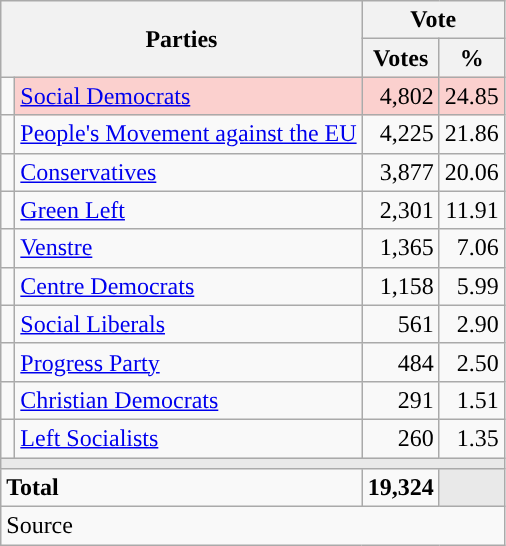<table class="wikitable" style="text-align:right;">
<tr>
<th style="text-align:centre;" rowspan="2" colspan="2" width="225">Parties</th>
<th colspan="3">Vote</th>
</tr>
<tr>
<th width="15">Votes</th>
<th width="15">%</th>
</tr>
<tr>
<td width="2" style="color:inherit;background:"></td>
<td bgcolor=#fbd0ce   align="left"><a href='#'>Social Democrats</a></td>
<td bgcolor=#fbd0ce>4,802</td>
<td bgcolor=#fbd0ce>24.85</td>
</tr>
<tr>
<td width="2" style="color:inherit;background:"></td>
<td align="left"><a href='#'>People's Movement against the EU</a></td>
<td>4,225</td>
<td>21.86</td>
</tr>
<tr>
<td width="2" style="color:inherit;background:"></td>
<td align="left"><a href='#'>Conservatives</a></td>
<td>3,877</td>
<td>20.06</td>
</tr>
<tr>
<td width="2" style="color:inherit;background:"></td>
<td align="left"><a href='#'>Green Left</a></td>
<td>2,301</td>
<td>11.91</td>
</tr>
<tr>
<td width="2" style="color:inherit;background:"></td>
<td align="left"><a href='#'>Venstre</a></td>
<td>1,365</td>
<td>7.06</td>
</tr>
<tr>
<td width="2" style="color:inherit;background:"></td>
<td align="left"><a href='#'>Centre Democrats</a></td>
<td>1,158</td>
<td>5.99</td>
</tr>
<tr>
<td width="2" style="color:inherit;background:"></td>
<td align="left"><a href='#'>Social Liberals</a></td>
<td>561</td>
<td>2.90</td>
</tr>
<tr>
<td width="2" style="color:inherit;background:"></td>
<td align="left"><a href='#'>Progress Party</a></td>
<td>484</td>
<td>2.50</td>
</tr>
<tr>
<td width="2" style="color:inherit;background:"></td>
<td align="left"><a href='#'>Christian Democrats</a></td>
<td>291</td>
<td>1.51</td>
</tr>
<tr>
<td width="2" style="color:inherit;background:"></td>
<td align="left"><a href='#'>Left Socialists</a></td>
<td>260</td>
<td>1.35</td>
</tr>
<tr>
<td colspan="7" bgcolor="#E9E9E9"></td>
</tr>
<tr>
<td align="left" colspan="2"><strong>Total</strong></td>
<td><strong>19,324</strong></td>
<td bgcolor="#E9E9E9" colspan="2"></td>
</tr>
<tr>
<td align="left" colspan="6">Source</td>
</tr>
</table>
